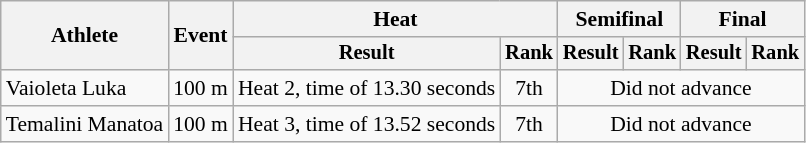<table class="wikitable" style="font-size:90%">
<tr>
<th rowspan="2">Athlete</th>
<th rowspan="2">Event</th>
<th colspan="2">Heat</th>
<th colspan="2">Semifinal</th>
<th colspan="2">Final</th>
</tr>
<tr style="font-size:95%">
<th>Result</th>
<th>Rank</th>
<th>Result</th>
<th>Rank</th>
<th>Result</th>
<th>Rank</th>
</tr>
<tr align=center>
<td align=left>Vaioleta Luka</td>
<td align=left>100 m</td>
<td>Heat 2, time of 13.30 seconds</td>
<td>7th</td>
<td align=center colspan=4>Did not advance</td>
</tr>
<tr align=center>
<td align=left>Temalini Manatoa</td>
<td align=left>100 m</td>
<td>Heat 3, time of 13.52 seconds</td>
<td>7th</td>
<td align=center colspan=4>Did not advance</td>
</tr>
</table>
